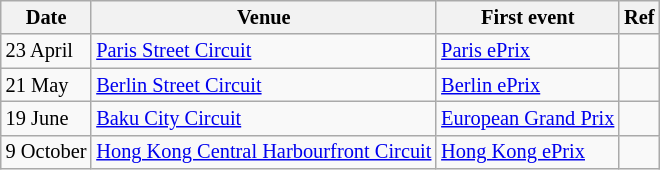<table class="wikitable" style="font-size: 85%">
<tr>
<th>Date</th>
<th>Venue</th>
<th>First event</th>
<th>Ref</th>
</tr>
<tr>
<td>23 April</td>
<td><a href='#'>Paris Street Circuit</a></td>
<td><a href='#'>Paris ePrix</a></td>
<td></td>
</tr>
<tr>
<td>21 May</td>
<td><a href='#'>Berlin Street Circuit</a></td>
<td><a href='#'>Berlin ePrix</a></td>
<td></td>
</tr>
<tr>
<td>19 June</td>
<td><a href='#'>Baku City Circuit</a></td>
<td><a href='#'>European Grand Prix</a></td>
<td></td>
</tr>
<tr>
<td>9 October</td>
<td><a href='#'>Hong Kong Central Harbourfront Circuit</a></td>
<td><a href='#'>Hong Kong ePrix</a></td>
<td></td>
</tr>
</table>
